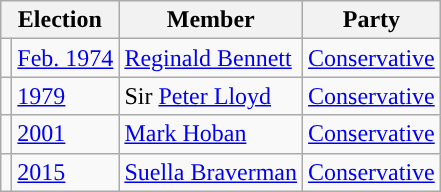<table class="wikitable">
<tr>
<th colspan="2">Election</th>
<th>Member</th>
<th>Party</th>
</tr>
<tr>
<td style="color:inherit;background-color: "></td>
<td><a href='#'>Feb. 1974</a></td>
<td><a href='#'>Reginald Bennett</a></td>
<td><a href='#'>Conservative</a></td>
</tr>
<tr>
<td style="color:inherit;background-color: "></td>
<td><a href='#'>1979</a></td>
<td>Sir <a href='#'>Peter Lloyd</a></td>
<td><a href='#'>Conservative</a></td>
</tr>
<tr>
<td style="color:inherit;background-color: "></td>
<td><a href='#'>2001</a></td>
<td><a href='#'>Mark Hoban</a></td>
<td><a href='#'>Conservative</a></td>
</tr>
<tr>
<td style="color:inherit;background-color: "></td>
<td><a href='#'>2015</a></td>
<td><a href='#'>Suella Braverman</a></td>
<td><a href='#'>Conservative</a></td>
</tr>
</table>
